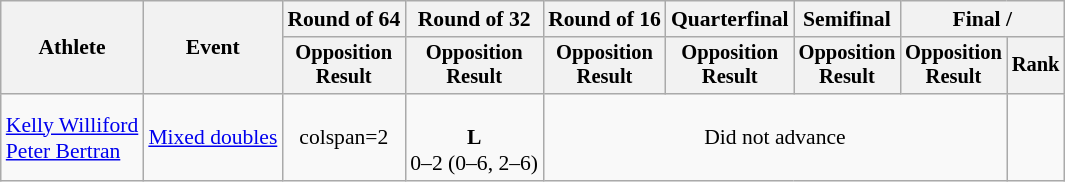<table class=wikitable style=font-size:90%;text-align:center>
<tr>
<th rowspan=2>Athlete</th>
<th rowspan=2>Event</th>
<th>Round of 64</th>
<th>Round of 32</th>
<th>Round of 16</th>
<th>Quarterfinal</th>
<th>Semifinal</th>
<th colspan=2>Final / </th>
</tr>
<tr style=font-size:95%>
<th>Opposition<br>Result</th>
<th>Opposition<br>Result</th>
<th>Opposition<br>Result</th>
<th>Opposition<br>Result</th>
<th>Opposition<br>Result</th>
<th>Opposition<br>Result</th>
<th>Rank</th>
</tr>
<tr align=center>
<td align=left><a href='#'>Kelly Williford</a><br><a href='#'>Peter Bertran</a></td>
<td align=left><a href='#'>Mixed doubles</a></td>
<td>colspan=2 </td>
<td><br><strong>L</strong><br> 0–2 (0–6, 2–6)</td>
<td colspan=4>Did not advance</td>
</tr>
</table>
